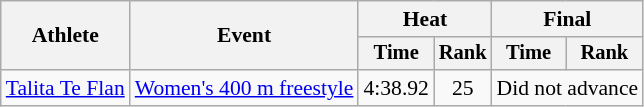<table class=wikitable style="font-size:90%">
<tr>
<th rowspan="2">Athlete</th>
<th rowspan="2">Event</th>
<th colspan="2">Heat</th>
<th colspan="2">Final</th>
</tr>
<tr style="font-size:95%">
<th>Time</th>
<th>Rank</th>
<th>Time</th>
<th>Rank</th>
</tr>
<tr align=center>
<td align=left><a href='#'>Talita Te Flan</a></td>
<td align=left><a href='#'>Women's 400 m freestyle</a></td>
<td>4:38.92</td>
<td>25</td>
<td colspan=2>Did not advance</td>
</tr>
</table>
